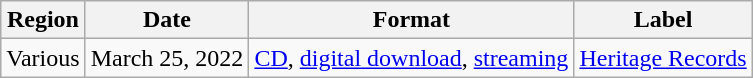<table class="wikitable">
<tr>
<th>Region</th>
<th>Date</th>
<th>Format</th>
<th>Label</th>
</tr>
<tr>
<td>Various</td>
<td>March 25, 2022</td>
<td><a href='#'>CD</a>, <a href='#'>digital download</a>, <a href='#'>streaming</a></td>
<td><a href='#'>Heritage Records</a></td>
</tr>
</table>
